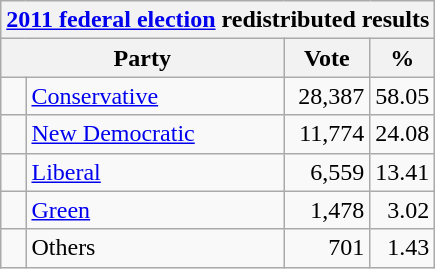<table class="wikitable">
<tr>
<th colspan="4"><a href='#'>2011 federal election</a> redistributed results</th>
</tr>
<tr>
<th bgcolor="#DDDDFF" width="130px" colspan="2">Party</th>
<th bgcolor="#DDDDFF" width="50px">Vote</th>
<th bgcolor="#DDDDFF" width="30px">%</th>
</tr>
<tr>
<td> </td>
<td><a href='#'>Conservative</a></td>
<td align=right>28,387</td>
<td align=right>58.05</td>
</tr>
<tr>
<td> </td>
<td><a href='#'>New Democratic</a></td>
<td align=right>11,774</td>
<td align=right>24.08</td>
</tr>
<tr>
<td> </td>
<td><a href='#'>Liberal</a></td>
<td align=right>6,559</td>
<td align=right>13.41</td>
</tr>
<tr>
<td> </td>
<td><a href='#'>Green</a></td>
<td align=right>1,478</td>
<td align=right>3.02</td>
</tr>
<tr>
<td> </td>
<td>Others</td>
<td align=right>701</td>
<td align=right>1.43</td>
</tr>
</table>
